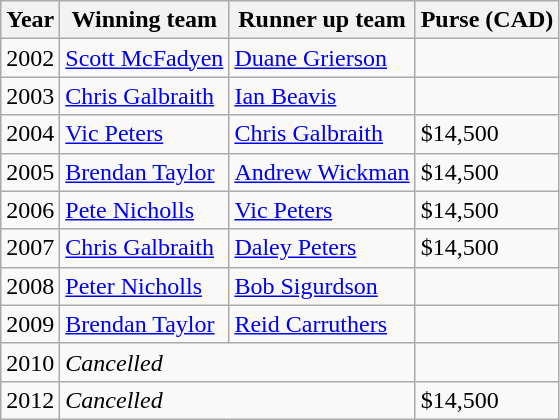<table class="wikitable">
<tr>
<th>Year</th>
<th>Winning team</th>
<th>Runner up team</th>
<th>Purse (CAD)</th>
</tr>
<tr>
<td>2002</td>
<td> <a href='#'>Scott McFadyen</a></td>
<td> <a href='#'>Duane Grierson</a></td>
<td></td>
</tr>
<tr>
<td>2003</td>
<td> <a href='#'>Chris Galbraith</a></td>
<td> <a href='#'>Ian Beavis</a></td>
<td></td>
</tr>
<tr>
<td>2004</td>
<td> <a href='#'>Vic Peters</a></td>
<td> <a href='#'>Chris Galbraith</a></td>
<td>$14,500</td>
</tr>
<tr>
<td>2005</td>
<td> <a href='#'>Brendan Taylor</a></td>
<td> <a href='#'>Andrew Wickman</a></td>
<td>$14,500</td>
</tr>
<tr>
<td>2006</td>
<td> <a href='#'>Pete Nicholls</a></td>
<td> <a href='#'>Vic Peters</a></td>
<td>$14,500</td>
</tr>
<tr>
<td>2007</td>
<td> <a href='#'>Chris Galbraith</a></td>
<td> <a href='#'>Daley Peters</a></td>
<td>$14,500</td>
</tr>
<tr>
<td>2008</td>
<td> <a href='#'>Peter Nicholls</a></td>
<td> <a href='#'>Bob Sigurdson</a></td>
<td></td>
</tr>
<tr>
<td>2009</td>
<td> <a href='#'>Brendan Taylor</a></td>
<td> <a href='#'>Reid Carruthers</a></td>
<td></td>
</tr>
<tr>
<td>2010</td>
<td colspan="2"><em>Cancelled</em></td>
<td></td>
</tr>
<tr>
<td>2012</td>
<td colspan="2"><em>Cancelled</em></td>
<td>$14,500</td>
</tr>
</table>
